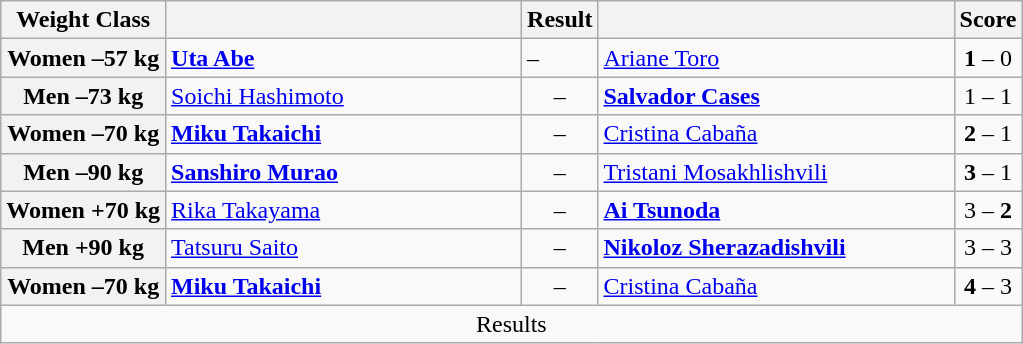<table class="wikitable">
<tr>
<th>Weight Class</th>
<th style="width: 230px;"></th>
<th>Result</th>
<th style="width: 230px;"></th>
<th>Score</th>
</tr>
<tr>
<th>Women –57 kg</th>
<td><strong><a href='#'>Uta Abe</a></strong></td>
<td><strong></strong> – </td>
<td><a href='#'>Ariane Toro</a></td>
<td align=center><strong>1</strong> – 0</td>
</tr>
<tr>
<th>Men –73 kg</th>
<td><a href='#'>Soichi Hashimoto</a></td>
<td align=center> – <strong></strong></td>
<td><strong><a href='#'>Salvador Cases</a></strong></td>
<td align=center>1 – 1</td>
</tr>
<tr>
<th>Women –70 kg</th>
<td><strong><a href='#'>Miku Takaichi</a></strong></td>
<td align=center><strong></strong> – </td>
<td><a href='#'>Cristina Cabaña</a></td>
<td align=center><strong>2</strong> – 1</td>
</tr>
<tr>
<th>Men –90 kg</th>
<td><strong><a href='#'>Sanshiro Murao</a></strong></td>
<td align=center><strong></strong> – </td>
<td><a href='#'>Tristani Mosakhlishvili</a></td>
<td align=center><strong>3</strong> – 1</td>
</tr>
<tr>
<th>Women +70 kg</th>
<td><a href='#'>Rika Takayama</a></td>
<td align=center> – <strong></strong></td>
<td><strong><a href='#'>Ai Tsunoda</a></strong></td>
<td align=center>3 – <strong>2</strong></td>
</tr>
<tr>
<th>Men +90 kg</th>
<td><a href='#'>Tatsuru Saito</a></td>
<td align=center> – <strong></strong></td>
<td><strong><a href='#'>Nikoloz Sherazadishvili</a></strong></td>
<td align=center>3 – 3</td>
</tr>
<tr>
<th>Women –70 kg</th>
<td><strong><a href='#'>Miku Takaichi</a></strong></td>
<td align=center><strong></strong> – </td>
<td><a href='#'>Cristina Cabaña</a></td>
<td align=center><strong>4</strong> – 3</td>
</tr>
<tr>
<td align=center colspan=5>Results</td>
</tr>
</table>
